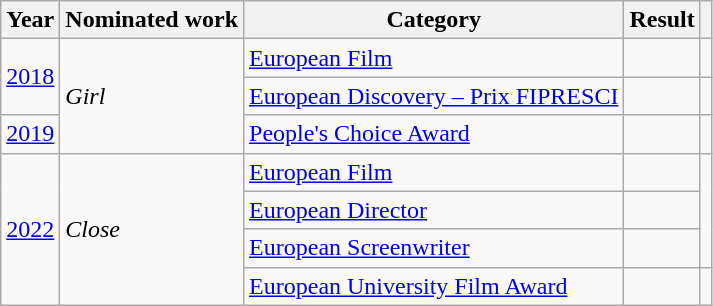<table class="wikitable sortable">
<tr>
<th>Year</th>
<th>Nominated work</th>
<th>Category</th>
<th>Result</th>
<th class="unsortable"></th>
</tr>
<tr>
<td rowspan="2"><a href='#'>2018</a></td>
<td rowspan="3"><em>Girl</em></td>
<td><a href='#'>European Film</a></td>
<td></td>
<td></td>
</tr>
<tr>
<td><a href='#'>European Discovery – Prix FIPRESCI</a></td>
<td></td>
<td></td>
</tr>
<tr>
<td><a href='#'>2019</a></td>
<td><a href='#'>People's Choice Award</a></td>
<td></td>
<td></td>
</tr>
<tr>
<td rowspan="6"><a href='#'>2022</a></td>
<td rowspan="4"><em>Close</em></td>
<td><a href='#'>European Film</a></td>
<td></td>
<td rowspan="3"></td>
</tr>
<tr>
<td><a href='#'>European Director</a></td>
<td></td>
</tr>
<tr>
<td><a href='#'>European Screenwriter</a></td>
<td></td>
</tr>
<tr>
<td><a href='#'>European University Film Award</a></td>
<td></td>
<td></td>
</tr>
</table>
